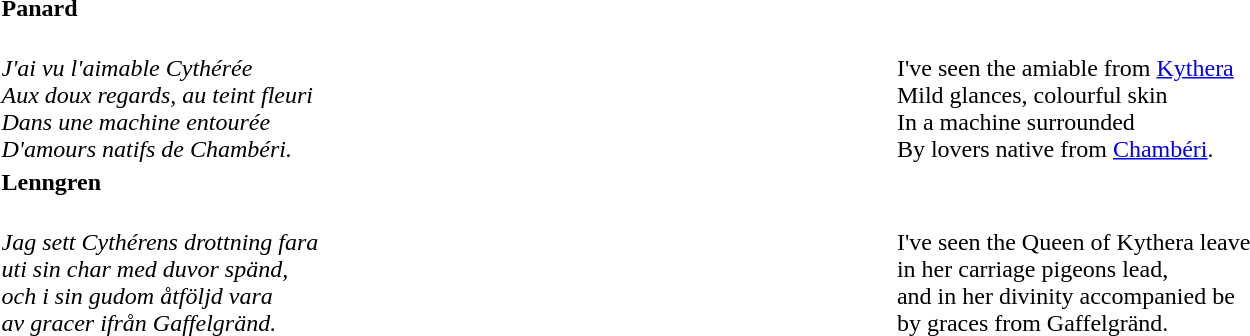<table align="center" width="100%">
<tr>
<th colspan="2" align="left">Panard</th>
</tr>
<tr>
<td><br><em>J'ai vu l'aimable Cythérée</em>
<br><em>Aux doux regards, au teint fleuri</em>
<br><em>Dans une machine entourée</em>
<br><em>D'amours natifs de Chambéri.</em></td>
<td><br>I've seen the amiable from <a href='#'>Kythera</a>
<br>Mild glances, colourful skin
<br>In a machine surrounded
<br>By lovers native from <a href='#'>Chambéri</a>.</td>
</tr>
<tr>
<th colspan="2" align="left">Lenngren</th>
</tr>
<tr>
<td><br><em>Jag sett Cythérens drottning fara</em>
<br><em>uti sin char med duvor spänd,</em>
<br><em>och i sin gudom åtföljd vara</em>
<br><em>av gracer ifrån Gaffelgränd.</em></td>
<td><br>I've seen the Queen of Kythera leave
<br>in her carriage pigeons lead,
<br>and in her divinity accompanied be
<br>by graces from Gaffelgränd.</td>
</tr>
</table>
